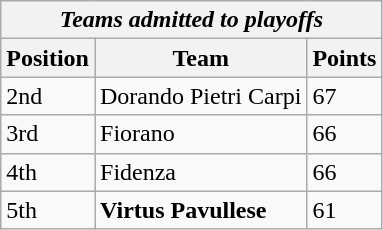<table class="wikitable">
<tr>
<th colspan="3"><em>Teams admitted to playoffs</em></th>
</tr>
<tr>
<th>Position</th>
<th>Team</th>
<th>Points</th>
</tr>
<tr>
<td>2nd</td>
<td>Dorando Pietri Carpi</td>
<td>67</td>
</tr>
<tr>
<td>3rd</td>
<td>Fiorano</td>
<td>66</td>
</tr>
<tr>
<td>4th</td>
<td>Fidenza</td>
<td>66</td>
</tr>
<tr>
<td>5th</td>
<td><strong>Virtus Pavullese</strong></td>
<td>61</td>
</tr>
</table>
